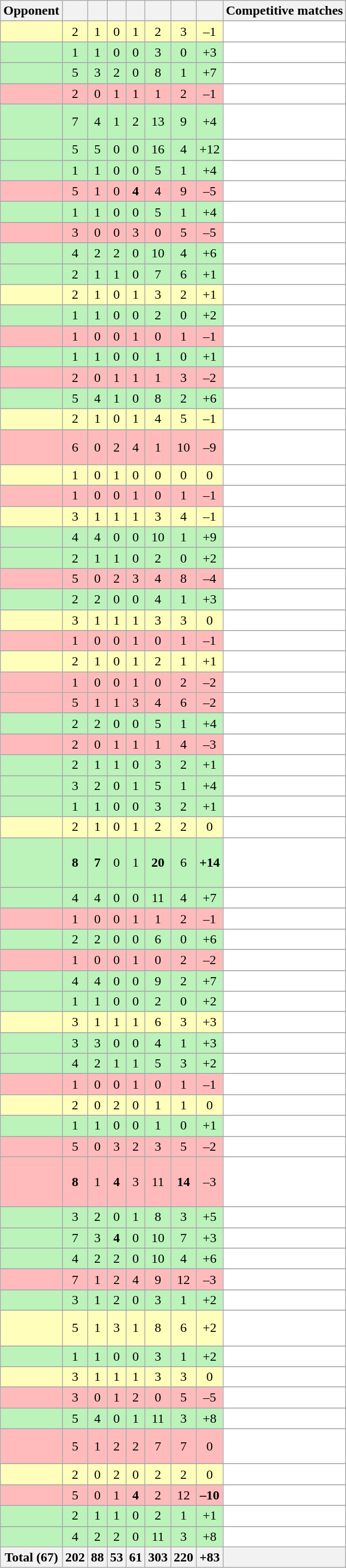<table class="wikitable sortable collapsible collapsed" style="text-align:center">
<tr>
<th>Opponent</th>
<th></th>
<th></th>
<th></th>
<th></th>
<th></th>
<th></th>
<th></th>
<th>Competitive matches</th>
</tr>
<tr>
</tr>
<tr bgcolor="#ffffbb">
<td style="text-align:left;"></td>
<td>2</td>
<td>1</td>
<td>0</td>
<td>1</td>
<td>2</td>
<td>3</td>
<td>–1</td>
<td style="text-align:left; background:#FFFFFF"></td>
</tr>
<tr>
</tr>
<tr bgcolor="#bbf3bb">
<td style="text-align:left;"></td>
<td>1</td>
<td>1</td>
<td>0</td>
<td>0</td>
<td>3</td>
<td>0</td>
<td>+3</td>
<td style="text-align:left; background:#FFFFFF"></td>
</tr>
<tr>
</tr>
<tr bgcolor="#bbf3bb">
<td style="text-align:left;"></td>
<td>5</td>
<td>3</td>
<td>2</td>
<td>0</td>
<td>8</td>
<td>1</td>
<td>+7</td>
<td style="text-align:left; background:#FFFFFF"><br></td>
</tr>
<tr>
</tr>
<tr bgcolor="#ffbbbb">
<td style="text-align:left;"></td>
<td>2</td>
<td>0</td>
<td>1</td>
<td>1</td>
<td>1</td>
<td>2</td>
<td>–1</td>
<td style="text-align:left; background:#FFFFFF"><strong></strong></td>
</tr>
<tr>
</tr>
<tr bgcolor="#bbf3bb">
<td style="text-align:left;"></td>
<td>7</td>
<td>4</td>
<td>1</td>
<td>2</td>
<td>13</td>
<td>9</td>
<td>+4</td>
<td style="text-align:left; background:#FFFFFF"><br><br></td>
</tr>
<tr>
</tr>
<tr bgcolor="#bbf3bb">
<td style="text-align:left;"></td>
<td>5</td>
<td>5</td>
<td>0</td>
<td>0</td>
<td>16</td>
<td>4</td>
<td>+12</td>
<td style="text-align:left; background:#FFFFFF"><br></td>
</tr>
<tr>
</tr>
<tr bgcolor="#bbf3bb">
<td style="text-align:left;"></td>
<td>1</td>
<td>1</td>
<td>0</td>
<td>0</td>
<td>5</td>
<td>1</td>
<td>+4</td>
<td style="text-align:left; background:#FFFFFF"></td>
</tr>
<tr>
</tr>
<tr bgcolor="#ffbbbb">
<td style="text-align:left;"></td>
<td>5</td>
<td>1</td>
<td>0</td>
<td><strong>4</strong></td>
<td>4</td>
<td>9</td>
<td>–5</td>
<td style="text-align:left; background:#FFFFFF"><br></td>
</tr>
<tr>
</tr>
<tr bgcolor="#bbf3bb">
<td style="text-align:left;"></td>
<td>1</td>
<td>1</td>
<td>0</td>
<td>0</td>
<td>5</td>
<td>1</td>
<td>+4</td>
<td style="text-align:left; background:#FFFFFF"></td>
</tr>
<tr>
</tr>
<tr bgcolor="#ffbbbb">
<td style="text-align:left;"></td>
<td>3</td>
<td>0</td>
<td>0</td>
<td>3</td>
<td>0</td>
<td>5</td>
<td>–5</td>
<td style="text-align:left; background:#FFFFFF"><strong></strong><br><strong></strong></td>
</tr>
<tr>
</tr>
<tr bgcolor="#bbf3bb">
<td style="text-align:left;"></td>
<td>4</td>
<td>2</td>
<td>2</td>
<td>0</td>
<td>10</td>
<td>4</td>
<td>+6</td>
<td style="text-align:left; background:#FFFFFF"></td>
</tr>
<tr>
</tr>
<tr bgcolor="#bbf3bb">
<td style="text-align:left;"></td>
<td>2</td>
<td>1</td>
<td>1</td>
<td>0</td>
<td>7</td>
<td>6</td>
<td>+1</td>
<td style="text-align:left; background:#FFFFFF"><strong></strong></td>
</tr>
<tr>
</tr>
<tr bgcolor="#ffffbb">
<td style="text-align:left;"></td>
<td>2</td>
<td>1</td>
<td>0</td>
<td>1</td>
<td>3</td>
<td>2</td>
<td>+1</td>
<td style="text-align:left; background:#FFFFFF"></td>
</tr>
<tr>
</tr>
<tr bgcolor="#bbf3bb">
<td style="text-align:left;"></td>
<td>1</td>
<td>1</td>
<td>0</td>
<td>0</td>
<td>2</td>
<td>0</td>
<td>+2</td>
<td style="text-align:left; background:#FFFFFF"></td>
</tr>
<tr>
</tr>
<tr bgcolor="#ffbbbb">
<td style="text-align:left;"></td>
<td>1</td>
<td>0</td>
<td>0</td>
<td>1</td>
<td>0</td>
<td>1</td>
<td>–1</td>
<td style="text-align:left; background:#FFFFFF"></td>
</tr>
<tr>
</tr>
<tr bgcolor="#bbf3bb">
<td style="text-align:left;"></td>
<td>1</td>
<td>1</td>
<td>0</td>
<td>0</td>
<td>1</td>
<td>0</td>
<td>+1</td>
<td style="text-align:left; background:#FFFFFF"><strong></strong></td>
</tr>
<tr>
</tr>
<tr bgcolor="#ffbbbb">
<td style="text-align:left;"></td>
<td>2</td>
<td>0</td>
<td>1</td>
<td>1</td>
<td>1</td>
<td>3</td>
<td>–2</td>
<td style="text-align:left; background:#FFFFFF"></td>
</tr>
<tr>
</tr>
<tr bgcolor="#bbf3bb">
<td style="text-align:left;"></td>
<td>5</td>
<td>4</td>
<td>1</td>
<td>0</td>
<td>8</td>
<td>2</td>
<td>+6</td>
<td style="text-align:left; background:#FFFFFF"></td>
</tr>
<tr>
</tr>
<tr bgcolor="#ffffbb">
<td style="text-align:left;"></td>
<td>2</td>
<td>1</td>
<td>0</td>
<td>1</td>
<td>4</td>
<td>5</td>
<td>–1</td>
<td style="text-align:left; background:#FFFFFF"></td>
</tr>
<tr>
</tr>
<tr bgcolor="#ffbbbb">
<td style="text-align:left;"></td>
<td>6</td>
<td>0</td>
<td>2</td>
<td>4</td>
<td>1</td>
<td>10</td>
<td>–9</td>
<td style="text-align:left; background:#FFFFFF"><br><strong></strong><br></td>
</tr>
<tr>
</tr>
<tr bgcolor="#ffffbb">
<td style="text-align:left;"></td>
<td>1</td>
<td>0</td>
<td>1</td>
<td>0</td>
<td>0</td>
<td>0</td>
<td>0</td>
<td style="text-align:left; background:#FFFFFF"></td>
</tr>
<tr>
</tr>
<tr bgcolor="#ffbbbb">
<td style="text-align:left;"></td>
<td>1</td>
<td>0</td>
<td>0</td>
<td>1</td>
<td>0</td>
<td>1</td>
<td>–1</td>
<td style="text-align:left; background:#FFFFFF"><strong></strong></td>
</tr>
<tr>
</tr>
<tr bgcolor="#ffffbb">
<td style="text-align:left;"></td>
<td>3</td>
<td>1</td>
<td>1</td>
<td>1</td>
<td>3</td>
<td>4</td>
<td>–1</td>
<td style="text-align:left; background:#FFFFFF"></td>
</tr>
<tr>
</tr>
<tr bgcolor="#bbf3bb">
<td style="text-align:left;"></td>
<td>4</td>
<td>4</td>
<td>0</td>
<td>0</td>
<td>10</td>
<td>1</td>
<td>+9</td>
<td style="text-align:left; background:#FFFFFF"><br></td>
</tr>
<tr>
</tr>
<tr bgcolor="#bbf3bb">
<td style="text-align:left;"></td>
<td>2</td>
<td>1</td>
<td>1</td>
<td>0</td>
<td>2</td>
<td>0</td>
<td>+2</td>
<td style="text-align:left; background:#FFFFFF"></td>
</tr>
<tr>
</tr>
<tr bgcolor="#ffbbbb">
<td style="text-align:left;"></td>
<td>5</td>
<td>0</td>
<td>2</td>
<td>3</td>
<td>4</td>
<td>8</td>
<td>–4</td>
<td style="text-align:left; background:#FFFFFF"></td>
</tr>
<tr>
</tr>
<tr bgcolor="#bbf3bb">
<td style="text-align:left;"></td>
<td>2</td>
<td>2</td>
<td>0</td>
<td>0</td>
<td>4</td>
<td>1</td>
<td>+3</td>
<td style="text-align:left; background:#FFFFFF"></td>
</tr>
<tr>
</tr>
<tr bgcolor="#ffffbb">
<td style="text-align:left;"></td>
<td>3</td>
<td>1</td>
<td>1</td>
<td>1</td>
<td>3</td>
<td>3</td>
<td>0</td>
<td style="text-align:left; background:#FFFFFF"><strong></strong></td>
</tr>
<tr>
</tr>
<tr bgcolor="#ffbbbb">
<td style="text-align:left;"></td>
<td>1</td>
<td>0</td>
<td>0</td>
<td>1</td>
<td>0</td>
<td>1</td>
<td>–1</td>
<td style="text-align:left; background:#FFFFFF"><strong></strong></td>
</tr>
<tr>
</tr>
<tr bgcolor="#ffffbb">
<td style="text-align:left;"></td>
<td>2</td>
<td>1</td>
<td>0</td>
<td>1</td>
<td>2</td>
<td>1</td>
<td>+1</td>
<td style="text-align:left; background:#FFFFFF"></td>
</tr>
<tr bgcolor="#ffbbbb">
<td style="text-align:left;"></td>
<td>1</td>
<td>0</td>
<td>0</td>
<td>1</td>
<td>0</td>
<td>2</td>
<td>–2</td>
<td style="text-align:left; background:#FFFFFF"></td>
</tr>
<tr bgcolor="#ffbbbb">
<td style="text-align:left;"></td>
<td>5</td>
<td>1</td>
<td>1</td>
<td>3</td>
<td>4</td>
<td>6</td>
<td>–2</td>
<td style="text-align:left; background:#FFFFFF"><br></td>
</tr>
<tr>
</tr>
<tr bgcolor="#bbf3bb">
<td style="text-align:left;"></td>
<td>2</td>
<td>2</td>
<td>0</td>
<td>0</td>
<td>5</td>
<td>1</td>
<td>+4</td>
<td style="text-align:left; background:#FFFFFF"></td>
</tr>
<tr>
</tr>
<tr bgcolor="#ffbbbb">
<td style="text-align:left;"></td>
<td>2</td>
<td>0</td>
<td>1</td>
<td>1</td>
<td>1</td>
<td>4</td>
<td>–3</td>
<td style="text-align:left; background:#FFFFFF"></td>
</tr>
<tr>
</tr>
<tr bgcolor="#bbf3bb">
<td style="text-align:left;"></td>
<td>2</td>
<td>1</td>
<td>1</td>
<td>0</td>
<td>3</td>
<td>2</td>
<td>+1</td>
<td style="text-align:left; background:#FFFFFF"></td>
</tr>
<tr>
</tr>
<tr bgcolor="#bbf3bb">
<td style="text-align:left;"></td>
<td>3</td>
<td>2</td>
<td>0</td>
<td>1</td>
<td>5</td>
<td>1</td>
<td>+4</td>
<td style="text-align:left; background:#FFFFFF"></td>
</tr>
<tr>
</tr>
<tr bgcolor="#bbf3bb">
<td style="text-align:left;"></td>
<td>1</td>
<td>1</td>
<td>0</td>
<td>0</td>
<td>3</td>
<td>2</td>
<td>+1</td>
<td style="text-align:left; background:#FFFFFF"></td>
</tr>
<tr>
</tr>
<tr>
</tr>
<tr bgcolor="#ffffbb">
<td style="text-align:left;"></td>
<td>2</td>
<td>1</td>
<td>0</td>
<td>1</td>
<td>2</td>
<td>2</td>
<td>0</td>
<td style="text-align:left; background:#FFFFFF"></td>
</tr>
<tr>
</tr>
<tr bgcolor="#bbf3bb">
<td style="text-align:left;"></td>
<td><strong>8</strong></td>
<td><strong>7</strong></td>
<td>0</td>
<td>1</td>
<td><strong>20</strong></td>
<td>6</td>
<td><strong>+14</strong></td>
<td style="text-align:left; background:#FFFFFF"><br><br><br></td>
</tr>
<tr>
</tr>
<tr bgcolor="#bbf3bb">
<td style="text-align:left;"></td>
<td>4</td>
<td>4</td>
<td>0</td>
<td>0</td>
<td>11</td>
<td>4</td>
<td>+7</td>
<td style="text-align:left; background:#FFFFFF"><br></td>
</tr>
<tr>
</tr>
<tr bgcolor="#ffbbbb">
<td style="text-align:left;"></td>
<td>1</td>
<td>0</td>
<td>0</td>
<td>1</td>
<td>1</td>
<td>2</td>
<td>–1</td>
<td style="text-align:left; background:#FFFFFF"></td>
</tr>
<tr>
</tr>
<tr bgcolor="#bbf3bb">
<td style="text-align:left;"></td>
<td>2</td>
<td>2</td>
<td>0</td>
<td>0</td>
<td>6</td>
<td>0</td>
<td>+6</td>
<td style="text-align:left; background:#FFFFFF"></td>
</tr>
<tr>
</tr>
<tr bgcolor="#ffbbbb">
<td style="text-align:left;"></td>
<td>1</td>
<td>0</td>
<td>0</td>
<td>1</td>
<td>0</td>
<td>2</td>
<td>–2</td>
<td style="text-align:left; background:#FFFFFF"></td>
</tr>
<tr>
</tr>
<tr bgcolor="#bbf3bb">
<td style="text-align:left;"></td>
<td>4</td>
<td>4</td>
<td>0</td>
<td>0</td>
<td>9</td>
<td>2</td>
<td>+7</td>
<td style="text-align:left; background:#FFFFFF"><br></td>
</tr>
<tr>
</tr>
<tr bgcolor="#bbf3bb">
<td style="text-align:left;"></td>
<td>1</td>
<td>1</td>
<td>0</td>
<td>0</td>
<td>2</td>
<td>0</td>
<td>+2</td>
<td style="text-align:left; background:#FFFFFF"></td>
</tr>
<tr>
</tr>
<tr bgcolor="#ffffbb">
<td style="text-align:left;"></td>
<td>3</td>
<td>1</td>
<td>1</td>
<td>1</td>
<td>6</td>
<td>3</td>
<td>+3</td>
<td style="text-align:left; background:#FFFFFF"></td>
</tr>
<tr>
</tr>
<tr bgcolor="#bbf3bb">
<td style="text-align:left;"></td>
<td>3</td>
<td>3</td>
<td>0</td>
<td>0</td>
<td>4</td>
<td>1</td>
<td>+3</td>
<td style="text-align:left; background:#FFFFFF"></td>
</tr>
<tr>
</tr>
<tr bgcolor="#bbf3bb">
<td style="text-align:left;"></td>
<td>4</td>
<td>2</td>
<td>1</td>
<td>1</td>
<td>5</td>
<td>3</td>
<td>+2</td>
<td style="text-align:left; background:#FFFFFF"><br></td>
</tr>
<tr>
</tr>
<tr bgcolor="#ffbbbb">
<td style="text-align:left;"></td>
<td>1</td>
<td>0</td>
<td>0</td>
<td>1</td>
<td>0</td>
<td>1</td>
<td>–1</td>
<td style="text-align:left; background:#FFFFFF"></td>
</tr>
<tr>
</tr>
<tr bgcolor="#ffffbb">
<td style="text-align:left;"></td>
<td>2</td>
<td>0</td>
<td>2</td>
<td>0</td>
<td>1</td>
<td>1</td>
<td>0</td>
<td style="text-align:left; background:#FFFFFF"></td>
</tr>
<tr>
</tr>
<tr bgcolor="#bbf3bb">
<td style="text-align:left;"></td>
<td>1</td>
<td>1</td>
<td>0</td>
<td>0</td>
<td>1</td>
<td>0</td>
<td>+1</td>
<td style="text-align:left; background:#FFFFFF"></td>
</tr>
<tr>
</tr>
<tr bgcolor="#ffbbbb">
<td style="text-align:left;"></td>
<td>5</td>
<td>0</td>
<td>3</td>
<td>2</td>
<td>3</td>
<td>5</td>
<td>–2</td>
<td style="text-align:left; background:#FFFFFF"></td>
</tr>
<tr>
</tr>
<tr bgcolor="#ffbbbb">
<td style="text-align:left;"></td>
<td><strong>8</strong></td>
<td>1</td>
<td><strong>4</strong></td>
<td>3</td>
<td>11</td>
<td><strong>14</strong></td>
<td>–3</td>
<td style="text-align:left; background:#FFFFFF"><br><br><br></td>
</tr>
<tr>
</tr>
<tr bgcolor="#bbf3bb">
<td style="text-align:left;"></td>
<td>3</td>
<td>2</td>
<td>0</td>
<td>1</td>
<td>8</td>
<td>3</td>
<td>+5</td>
<td style="text-align:left; background:#FFFFFF"></td>
</tr>
<tr>
</tr>
<tr bgcolor="#bbf3bb">
<td style="text-align:left;"></td>
<td>7</td>
<td>3</td>
<td><strong>4</strong></td>
<td>0</td>
<td>10</td>
<td>7</td>
<td>+3</td>
<td style="text-align:left; background:#FFFFFF"><br></td>
</tr>
<tr>
</tr>
<tr bgcolor="#bbf3bb">
<td style="text-align:left;"></td>
<td>4</td>
<td>2</td>
<td>2</td>
<td>0</td>
<td>10</td>
<td>4</td>
<td>+6</td>
<td style="text-align:left; background:#FFFFFF"><br></td>
</tr>
<tr>
</tr>
<tr bgcolor="#ffbbbb">
<td style="text-align:left;"></td>
<td>7</td>
<td>1</td>
<td>2</td>
<td>4</td>
<td>9</td>
<td>12</td>
<td>–3</td>
<td style="text-align:left; background:#FFFFFF"></td>
</tr>
<tr>
</tr>
<tr bgcolor="#bbf3bb">
<td style="text-align:left;"></td>
<td>3</td>
<td>1</td>
<td>2</td>
<td>0</td>
<td>3</td>
<td>1</td>
<td>+2</td>
<td style="text-align:left; background:#FFFFFF"><br></td>
</tr>
<tr>
</tr>
<tr bgcolor="#ffffbb">
<td style="text-align:left;"></td>
<td>5</td>
<td>1</td>
<td>3</td>
<td>1</td>
<td>8</td>
<td>6</td>
<td>+2</td>
<td style="text-align:left; background:#FFFFFF"><br><br><strong></strong></td>
</tr>
<tr>
</tr>
<tr bgcolor="#bbf3bb">
<td style="text-align:left;"></td>
<td>1</td>
<td>1</td>
<td>0</td>
<td>0</td>
<td>3</td>
<td>1</td>
<td>+2</td>
<td style="text-align:left; background:#FFFFFF"></td>
</tr>
<tr>
</tr>
<tr bgcolor="#ffffbb">
<td style="text-align:left;"></td>
<td>3</td>
<td>1</td>
<td>1</td>
<td>1</td>
<td>3</td>
<td>3</td>
<td>0</td>
<td style="text-align:left; background:#FFFFFF"></td>
</tr>
<tr>
</tr>
<tr bgcolor="#ffbbbb">
<td style="text-align:left;"></td>
<td>3</td>
<td>0</td>
<td>1</td>
<td>2</td>
<td>0</td>
<td>5</td>
<td>–5</td>
<td style="text-align:left; background:#FFFFFF"></td>
</tr>
<tr>
</tr>
<tr bgcolor="#bbf3bb">
<td style="text-align:left;"></td>
<td>5</td>
<td>4</td>
<td>0</td>
<td>1</td>
<td>11</td>
<td>3</td>
<td>+8</td>
<td style="text-align:left; background:#FFFFFF"></td>
</tr>
<tr>
</tr>
<tr bgcolor="#ffbbbb">
<td style="text-align:left;"></td>
<td>5</td>
<td>1</td>
<td>2</td>
<td>2</td>
<td>7</td>
<td>7</td>
<td>0</td>
<td style="text-align:left; background:#FFFFFF"><strong></strong><br><strong></strong><br></td>
</tr>
<tr>
</tr>
<tr bgcolor="#ffffbb">
<td style="text-align:left;"></td>
<td>2</td>
<td>0</td>
<td>2</td>
<td>0</td>
<td>2</td>
<td>2</td>
<td>0</td>
<td style="text-align:left; background:#FFFFFF"></td>
</tr>
<tr>
</tr>
<tr bgcolor="#ffbbbb">
<td style="text-align:left;"></td>
<td>5</td>
<td>0</td>
<td>1</td>
<td><strong>4</strong></td>
<td>2</td>
<td>12</td>
<td><strong>–10</strong></td>
<td style="text-align:left; background:#FFFFFF"></td>
</tr>
<tr>
</tr>
<tr bgcolor="#bbf3bb">
<td style="text-align:left;"></td>
<td>2</td>
<td>1</td>
<td>1</td>
<td>0</td>
<td>2</td>
<td>1</td>
<td>+1</td>
<td style="text-align:left; background:#FFFFFF"></td>
</tr>
<tr>
</tr>
<tr bgcolor="#bbf3bb">
<td style="text-align:left;"></td>
<td>4</td>
<td>2</td>
<td>2</td>
<td>0</td>
<td>11</td>
<td>3</td>
<td>+8</td>
<td style="text-align:left; background:#FFFFFF"><br></td>
</tr>
<tr>
<th>Total (67)</th>
<th>202</th>
<th>88</th>
<th>53</th>
<th>61</th>
<th>303</th>
<th>220</th>
<th>+83</th>
<th></th>
</tr>
</table>
